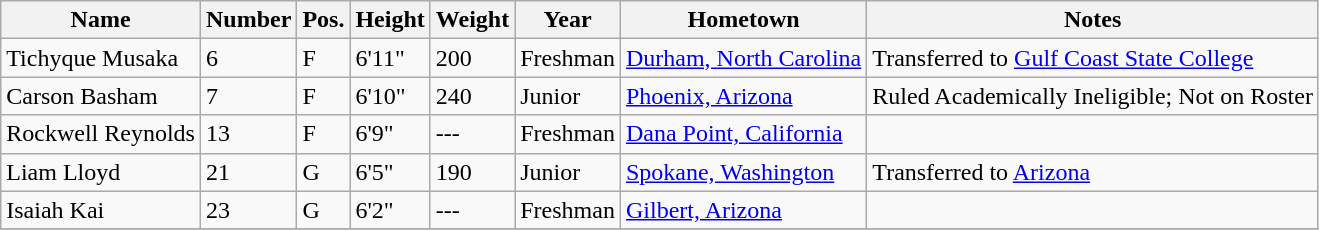<table class="wikitable sortable" border="1">
<tr align=center>
<th style=>Name</th>
<th style=>Number</th>
<th style=>Pos.</th>
<th style=>Height</th>
<th style=>Weight</th>
<th style=>Year</th>
<th style=>Hometown</th>
<th style=>Notes</th>
</tr>
<tr>
<td>Tichyque Musaka</td>
<td>6</td>
<td>F</td>
<td>6'11"</td>
<td>200</td>
<td>Freshman</td>
<td><a href='#'>Durham, North Carolina</a></td>
<td>Transferred to <a href='#'>Gulf Coast State College</a></td>
</tr>
<tr>
<td>Carson Basham</td>
<td>7</td>
<td>F</td>
<td>6'10"</td>
<td>240</td>
<td>Junior</td>
<td><a href='#'>Phoenix, Arizona</a></td>
<td>Ruled Academically Ineligible; Not on Roster</td>
</tr>
<tr>
<td>Rockwell Reynolds</td>
<td>13</td>
<td>F</td>
<td>6'9"</td>
<td>---</td>
<td>Freshman</td>
<td><a href='#'>Dana Point, California</a></td>
<td></td>
</tr>
<tr>
<td>Liam Lloyd</td>
<td>21</td>
<td>G</td>
<td>6'5"</td>
<td>190</td>
<td>Junior</td>
<td><a href='#'>Spokane, Washington</a></td>
<td>Transferred to <a href='#'>Arizona</a></td>
</tr>
<tr>
<td>Isaiah Kai</td>
<td>23</td>
<td>G</td>
<td>6'2"</td>
<td>---</td>
<td>Freshman</td>
<td><a href='#'>Gilbert, Arizona</a></td>
<td></td>
</tr>
<tr>
</tr>
</table>
